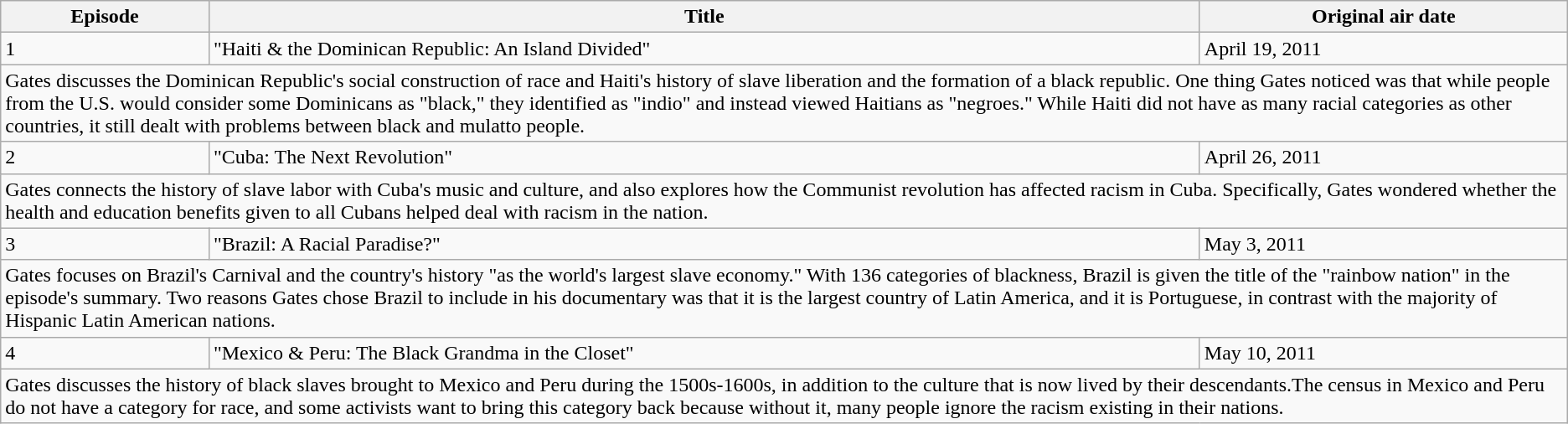<table class="wikitable">
<tr>
<th>Episode</th>
<th>Title</th>
<th>Original air date</th>
</tr>
<tr>
<td>1</td>
<td>"Haiti & the Dominican Republic: An Island Divided"</td>
<td>April 19, 2011</td>
</tr>
<tr>
<td colspan="3">Gates discusses the Dominican Republic's social construction of race and Haiti's history of slave liberation and the formation of a black republic. One thing Gates noticed was that while people from the U.S. would consider some Dominicans as "black," they identified as "indio" and instead viewed Haitians as "negroes." While Haiti did not have as many racial categories as other countries, it still dealt with problems between black and mulatto people.</td>
</tr>
<tr>
<td>2</td>
<td>"Cuba: The Next Revolution"</td>
<td>April 26, 2011</td>
</tr>
<tr>
<td colspan="3">Gates connects the history of slave labor with Cuba's music and culture, and also explores how the Communist revolution has affected racism in Cuba. Specifically, Gates wondered whether the health and education benefits given to all Cubans helped deal with racism in the nation.</td>
</tr>
<tr>
<td>3</td>
<td>"Brazil: A Racial Paradise?"</td>
<td>May 3, 2011</td>
</tr>
<tr>
<td colspan="3">Gates focuses on Brazil's Carnival and the country's history "as the world's largest slave economy." With 136 categories of blackness, Brazil is given the title of the "rainbow nation" in the episode's summary. Two reasons Gates chose Brazil to include in his documentary was that it is the largest country of Latin America, and it is Portuguese, in contrast with the majority of Hispanic Latin American nations.</td>
</tr>
<tr>
<td>4</td>
<td>"Mexico & Peru: The Black Grandma in the Closet"</td>
<td>May 10, 2011</td>
</tr>
<tr>
<td colspan="3">Gates discusses the history of black slaves brought to Mexico and Peru during the 1500s-1600s, in addition to the culture that is now lived by their descendants.The census in Mexico and Peru do not have a category for race, and some activists want to bring this category back because without it, many people ignore the racism existing in their nations.</td>
</tr>
</table>
